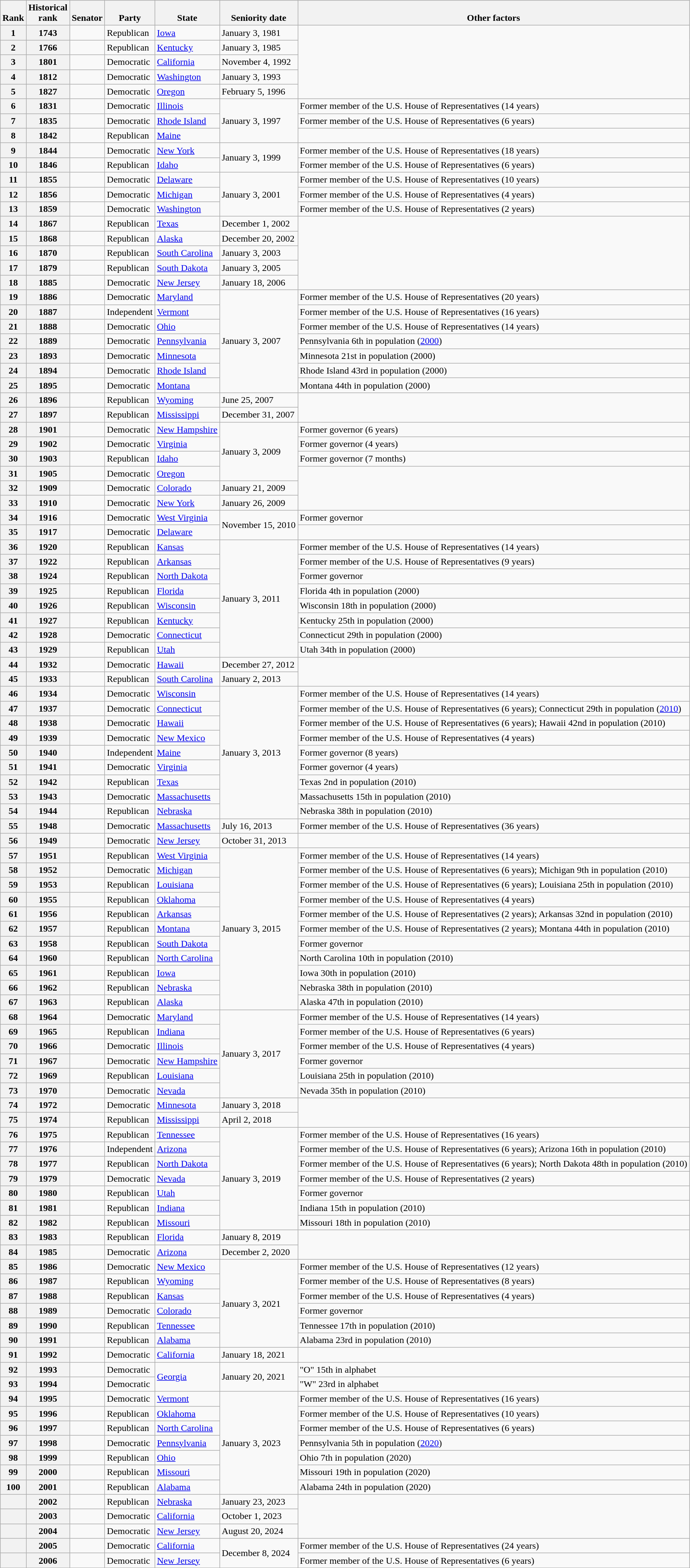<table class="wikitable sortable">
<tr valign=bottom>
<th>Rank</th>
<th>Historical<br>rank</th>
<th>Senator</th>
<th>Party</th>
<th>State</th>
<th>Seniority date</th>
<th>Other factors</th>
</tr>
<tr>
<th>1</th>
<th>1743</th>
<td></td>
<td>Republican</td>
<td><a href='#'>Iowa</a></td>
<td>January 3, 1981</td>
<td rowspan=5> </td>
</tr>
<tr>
<th>2</th>
<th>1766</th>
<td></td>
<td>Republican</td>
<td><a href='#'>Kentucky</a></td>
<td>January 3, 1985</td>
</tr>
<tr>
<th>3</th>
<th>1801</th>
<td></td>
<td>Democratic</td>
<td><a href='#'>California</a></td>
<td>November 4, 1992</td>
</tr>
<tr>
<th>4</th>
<th>1812</th>
<td></td>
<td>Democratic</td>
<td><a href='#'>Washington</a></td>
<td>January 3, 1993</td>
</tr>
<tr>
<th>5</th>
<th>1827</th>
<td></td>
<td>Democratic</td>
<td><a href='#'>Oregon</a></td>
<td>February 5, 1996</td>
</tr>
<tr>
<th>6</th>
<th>1831</th>
<td></td>
<td>Democratic</td>
<td><a href='#'>Illinois</a></td>
<td rowspan=3>January 3, 1997</td>
<td>Former member of the U.S. House of Representatives (14 years)</td>
</tr>
<tr>
<th>7</th>
<th>1835</th>
<td></td>
<td>Democratic</td>
<td><a href='#'>Rhode Island</a></td>
<td>Former member of the U.S. House of Representatives (6 years)</td>
</tr>
<tr>
<th>8</th>
<th>1842</th>
<td></td>
<td>Republican</td>
<td><a href='#'>Maine</a></td>
<td> </td>
</tr>
<tr>
<th>9</th>
<th>1844</th>
<td></td>
<td>Democratic</td>
<td><a href='#'>New York</a></td>
<td rowspan=2>January 3, 1999</td>
<td>Former member of the U.S. House of Representatives (18 years)</td>
</tr>
<tr>
<th>10</th>
<th>1846</th>
<td></td>
<td>Republican</td>
<td><a href='#'>Idaho</a></td>
<td>Former member of the U.S. House of Representatives (6 years)</td>
</tr>
<tr>
<th>11</th>
<th>1855</th>
<td></td>
<td>Democratic</td>
<td><a href='#'>Delaware</a></td>
<td rowspan=3>January 3, 2001</td>
<td>Former member of the U.S. House of Representatives (10 years)</td>
</tr>
<tr>
<th>12</th>
<th>1856</th>
<td></td>
<td>Democratic</td>
<td><a href='#'>Michigan</a></td>
<td>Former member of the U.S. House of Representatives (4 years)</td>
</tr>
<tr>
<th>13</th>
<th>1859</th>
<td></td>
<td>Democratic</td>
<td><a href='#'>Washington</a></td>
<td>Former member of the U.S. House of Representatives (2 years)</td>
</tr>
<tr>
<th>14</th>
<th>1867</th>
<td></td>
<td>Republican</td>
<td><a href='#'>Texas</a></td>
<td>December 1, 2002</td>
<td rowspan=5> </td>
</tr>
<tr>
<th>15</th>
<th>1868</th>
<td></td>
<td>Republican</td>
<td><a href='#'>Alaska</a></td>
<td>December 20, 2002</td>
</tr>
<tr>
<th>16</th>
<th>1870</th>
<td></td>
<td>Republican</td>
<td><a href='#'>South Carolina</a></td>
<td>January 3, 2003</td>
</tr>
<tr>
<th>17</th>
<th>1879</th>
<td></td>
<td>Republican</td>
<td><a href='#'>South Dakota</a></td>
<td>January 3, 2005</td>
</tr>
<tr>
<th>18</th>
<th>1885</th>
<td></td>
<td>Democratic</td>
<td><a href='#'>New Jersey</a></td>
<td>January 18, 2006</td>
</tr>
<tr>
<th>19</th>
<th>1886</th>
<td></td>
<td>Democratic</td>
<td><a href='#'>Maryland</a></td>
<td rowspan=7>January 3, 2007</td>
<td>Former member of the U.S. House of Representatives (20 years)</td>
</tr>
<tr>
<th>20</th>
<th>1887</th>
<td></td>
<td>Independent</td>
<td><a href='#'>Vermont</a></td>
<td>Former member of the U.S. House of Representatives (16 years)</td>
</tr>
<tr>
<th>21</th>
<th>1888</th>
<td></td>
<td>Democratic</td>
<td><a href='#'>Ohio</a></td>
<td>Former member of the U.S. House of Representatives (14 years)</td>
</tr>
<tr>
<th>22</th>
<th>1889</th>
<td></td>
<td>Democratic</td>
<td><a href='#'>Pennsylvania</a></td>
<td>Pennsylvania 6th in population (<a href='#'>2000</a>)</td>
</tr>
<tr>
<th>23</th>
<th>1893</th>
<td></td>
<td>Democratic</td>
<td><a href='#'>Minnesota</a></td>
<td>Minnesota 21st in population (2000)</td>
</tr>
<tr>
<th>24</th>
<th>1894</th>
<td></td>
<td>Democratic</td>
<td><a href='#'>Rhode Island</a></td>
<td>Rhode Island 43rd in population (2000)</td>
</tr>
<tr>
<th>25</th>
<th>1895</th>
<td></td>
<td>Democratic</td>
<td><a href='#'>Montana</a></td>
<td>Montana 44th in population (2000)</td>
</tr>
<tr>
<th>26</th>
<th>1896</th>
<td></td>
<td>Republican</td>
<td><a href='#'>Wyoming</a></td>
<td>June 25, 2007</td>
<td rowspan=2> </td>
</tr>
<tr>
<th>27</th>
<th>1897</th>
<td></td>
<td>Republican</td>
<td><a href='#'>Mississippi</a></td>
<td>December 31, 2007</td>
</tr>
<tr>
<th>28</th>
<th>1901</th>
<td></td>
<td>Democratic</td>
<td><a href='#'>New Hampshire</a></td>
<td rowspan=4>January 3, 2009</td>
<td>Former governor (6 years)</td>
</tr>
<tr>
<th>29</th>
<th>1902</th>
<td></td>
<td>Democratic</td>
<td><a href='#'>Virginia</a></td>
<td>Former governor (4 years)</td>
</tr>
<tr>
<th>30</th>
<th>1903</th>
<td></td>
<td>Republican</td>
<td><a href='#'>Idaho</a></td>
<td>Former governor (7 months)</td>
</tr>
<tr>
<th>31</th>
<th>1905</th>
<td></td>
<td>Democratic</td>
<td><a href='#'>Oregon</a></td>
<td rowspan=3> </td>
</tr>
<tr>
<th>32</th>
<th>1909</th>
<td></td>
<td>Democratic</td>
<td><a href='#'>Colorado</a></td>
<td>January 21, 2009</td>
</tr>
<tr>
<th>33</th>
<th>1910</th>
<td></td>
<td>Democratic</td>
<td><a href='#'>New York</a></td>
<td>January 26, 2009</td>
</tr>
<tr>
<th>34</th>
<th>1916</th>
<td></td>
<td>Democratic</td>
<td><a href='#'>West Virginia</a></td>
<td rowspan=2>November 15, 2010</td>
<td>Former governor</td>
</tr>
<tr>
<th>35</th>
<th>1917</th>
<td></td>
<td>Democratic</td>
<td><a href='#'>Delaware</a></td>
<td> </td>
</tr>
<tr>
<th>36</th>
<th>1920</th>
<td></td>
<td>Republican</td>
<td><a href='#'>Kansas</a></td>
<td rowspan="8">January 3, 2011</td>
<td>Former member of the U.S. House of Representatives (14 years)</td>
</tr>
<tr>
<th>37</th>
<th>1922</th>
<td></td>
<td>Republican</td>
<td><a href='#'>Arkansas</a></td>
<td>Former member of the U.S. House of Representatives (9 years)</td>
</tr>
<tr>
<th>38</th>
<th>1924</th>
<td></td>
<td>Republican</td>
<td><a href='#'>North Dakota</a></td>
<td>Former governor</td>
</tr>
<tr>
<th>39</th>
<th>1925</th>
<td></td>
<td>Republican</td>
<td><a href='#'>Florida</a></td>
<td>Florida 4th in population (2000)</td>
</tr>
<tr>
<th>40</th>
<th>1926</th>
<td></td>
<td>Republican</td>
<td><a href='#'>Wisconsin</a></td>
<td>Wisconsin 18th in population (2000)</td>
</tr>
<tr>
<th>41</th>
<th>1927</th>
<td></td>
<td>Republican</td>
<td><a href='#'>Kentucky</a></td>
<td>Kentucky 25th in population (2000)</td>
</tr>
<tr>
<th>42</th>
<th>1928</th>
<td></td>
<td>Democratic</td>
<td><a href='#'>Connecticut</a></td>
<td>Connecticut 29th in population (2000)</td>
</tr>
<tr>
<th>43</th>
<th>1929</th>
<td></td>
<td>Republican</td>
<td><a href='#'>Utah</a></td>
<td>Utah 34th in population (2000)</td>
</tr>
<tr>
<th>44</th>
<th>1932</th>
<td></td>
<td>Democratic</td>
<td><a href='#'>Hawaii</a></td>
<td>December 27, 2012</td>
<td rowspan=2> </td>
</tr>
<tr>
<th>45</th>
<th>1933</th>
<td></td>
<td>Republican</td>
<td><a href='#'>South Carolina</a></td>
<td>January 2, 2013</td>
</tr>
<tr>
<th>46</th>
<th>1934</th>
<td></td>
<td>Democratic</td>
<td><a href='#'>Wisconsin</a></td>
<td rowspan=9>January 3, 2013</td>
<td>Former member of the U.S. House of Representatives (14 years)</td>
</tr>
<tr>
<th>47</th>
<th>1937</th>
<td></td>
<td>Democratic</td>
<td><a href='#'>Connecticut</a></td>
<td>Former member of the U.S. House of Representatives (6 years); Connecticut 29th in population (<a href='#'>2010</a>)</td>
</tr>
<tr>
<th>48</th>
<th>1938</th>
<td></td>
<td>Democratic</td>
<td><a href='#'>Hawaii</a></td>
<td>Former member of the U.S. House of Representatives (6 years); Hawaii 42nd in population (2010)</td>
</tr>
<tr>
<th>49</th>
<th>1939</th>
<td></td>
<td>Democratic</td>
<td><a href='#'>New Mexico</a></td>
<td>Former member of the U.S. House of Representatives (4 years)</td>
</tr>
<tr>
<th>50</th>
<th>1940</th>
<td></td>
<td>Independent</td>
<td><a href='#'>Maine</a></td>
<td>Former governor (8 years)</td>
</tr>
<tr>
<th>51</th>
<th>1941</th>
<td></td>
<td>Democratic</td>
<td><a href='#'>Virginia</a></td>
<td>Former governor (4 years)</td>
</tr>
<tr>
<th>52</th>
<th>1942</th>
<td></td>
<td>Republican</td>
<td><a href='#'>Texas</a></td>
<td>Texas 2nd in population (2010)</td>
</tr>
<tr>
<th>53</th>
<th>1943</th>
<td></td>
<td>Democratic</td>
<td><a href='#'>Massachusetts</a></td>
<td>Massachusetts 15th in population (2010)</td>
</tr>
<tr>
<th>54</th>
<th>1944</th>
<td></td>
<td>Republican</td>
<td><a href='#'>Nebraska</a></td>
<td>Nebraska 38th in population (2010)</td>
</tr>
<tr>
<th>55</th>
<th>1948</th>
<td></td>
<td>Democratic</td>
<td><a href='#'>Massachusetts</a></td>
<td>July 16, 2013</td>
<td>Former member of the U.S. House of Representatives (36 years)</td>
</tr>
<tr>
<th>56</th>
<th>1949</th>
<td></td>
<td>Democratic</td>
<td><a href='#'>New Jersey</a></td>
<td>October 31, 2013</td>
<td></td>
</tr>
<tr>
<th>57</th>
<th>1951</th>
<td></td>
<td>Republican</td>
<td><a href='#'>West Virginia</a></td>
<td rowspan=11>January 3, 2015</td>
<td>Former member of the U.S. House of Representatives (14 years)</td>
</tr>
<tr>
<th>58</th>
<th>1952</th>
<td></td>
<td>Democratic</td>
<td><a href='#'>Michigan</a></td>
<td>Former member of the U.S. House of Representatives (6 years); Michigan 9th in population (2010)</td>
</tr>
<tr>
<th>59</th>
<th>1953</th>
<td></td>
<td>Republican</td>
<td><a href='#'>Louisiana</a></td>
<td>Former member of the U.S. House of Representatives (6 years); Louisiana 25th in population (2010)</td>
</tr>
<tr>
<th>60</th>
<th>1955</th>
<td></td>
<td>Republican</td>
<td><a href='#'>Oklahoma</a></td>
<td>Former member of the U.S. House of Representatives (4 years)</td>
</tr>
<tr>
<th>61</th>
<th>1956</th>
<td></td>
<td>Republican</td>
<td><a href='#'>Arkansas</a></td>
<td>Former member of the U.S. House of Representatives (2 years); Arkansas 32nd in population (2010)</td>
</tr>
<tr>
<th>62</th>
<th>1957</th>
<td></td>
<td>Republican</td>
<td><a href='#'>Montana</a></td>
<td>Former member of the U.S. House of Representatives (2 years); Montana 44th in population (2010)</td>
</tr>
<tr>
<th>63</th>
<th>1958</th>
<td></td>
<td>Republican</td>
<td><a href='#'>South Dakota</a></td>
<td>Former governor</td>
</tr>
<tr>
<th>64</th>
<th>1960</th>
<td></td>
<td>Republican</td>
<td><a href='#'>North Carolina</a></td>
<td>North Carolina 10th in population (2010)</td>
</tr>
<tr>
<th>65</th>
<th>1961</th>
<td></td>
<td>Republican</td>
<td><a href='#'>Iowa</a></td>
<td>Iowa 30th in population (2010)</td>
</tr>
<tr>
<th>66</th>
<th>1962</th>
<td></td>
<td>Republican</td>
<td><a href='#'>Nebraska</a></td>
<td>Nebraska 38th in population (2010)</td>
</tr>
<tr>
<th>67</th>
<th>1963</th>
<td></td>
<td>Republican</td>
<td><a href='#'>Alaska</a></td>
<td>Alaska 47th in population (2010)</td>
</tr>
<tr>
<th>68</th>
<th>1964</th>
<td></td>
<td>Democratic</td>
<td><a href='#'>Maryland</a></td>
<td rowspan=6>January 3, 2017</td>
<td>Former member of the U.S. House of Representatives (14 years)</td>
</tr>
<tr>
<th>69</th>
<th>1965</th>
<td></td>
<td>Republican</td>
<td><a href='#'>Indiana</a></td>
<td>Former member of the U.S. House of Representatives (6 years)</td>
</tr>
<tr>
<th>70</th>
<th>1966</th>
<td></td>
<td>Democratic</td>
<td><a href='#'>Illinois</a></td>
<td>Former member of the U.S. House of Representatives (4 years)</td>
</tr>
<tr>
<th>71</th>
<th>1967</th>
<td></td>
<td>Democratic</td>
<td><a href='#'>New Hampshire</a></td>
<td>Former governor</td>
</tr>
<tr>
<th>72</th>
<th>1969</th>
<td></td>
<td>Republican</td>
<td><a href='#'>Louisiana</a></td>
<td>Louisiana 25th in population (2010)</td>
</tr>
<tr>
<th>73</th>
<th>1970</th>
<td></td>
<td>Democratic</td>
<td><a href='#'>Nevada</a></td>
<td>Nevada 35th in population (2010)</td>
</tr>
<tr>
<th>74</th>
<th>1972</th>
<td></td>
<td>Democratic</td>
<td><a href='#'>Minnesota</a></td>
<td>January 3, 2018</td>
<td rowspan=2> </td>
</tr>
<tr>
<th>75</th>
<th>1974</th>
<td></td>
<td>Republican</td>
<td><a href='#'>Mississippi</a></td>
<td>April 2, 2018</td>
</tr>
<tr>
<th>76</th>
<th>1975</th>
<td></td>
<td>Republican</td>
<td><a href='#'>Tennessee</a></td>
<td rowspan=7>January 3, 2019</td>
<td>Former member of the U.S. House of Representatives (16 years)</td>
</tr>
<tr>
<th>77</th>
<th>1976</th>
<td></td>
<td>Independent</td>
<td><a href='#'>Arizona</a></td>
<td>Former member of the U.S. House of Representatives (6 years); Arizona 16th in population (2010)</td>
</tr>
<tr>
<th>78</th>
<th>1977</th>
<td></td>
<td>Republican</td>
<td><a href='#'>North Dakota</a></td>
<td>Former member of the U.S. House of Representatives (6 years); North Dakota 48th in population (2010)</td>
</tr>
<tr>
<th>79</th>
<th>1979</th>
<td></td>
<td>Democratic</td>
<td><a href='#'>Nevada</a></td>
<td>Former member of the U.S. House of Representatives (2 years)</td>
</tr>
<tr>
<th>80</th>
<th>1980</th>
<td></td>
<td>Republican</td>
<td><a href='#'>Utah</a></td>
<td>Former governor</td>
</tr>
<tr>
<th>81</th>
<th>1981</th>
<td></td>
<td>Republican</td>
<td><a href='#'>Indiana</a></td>
<td>Indiana 15th in population (2010)</td>
</tr>
<tr>
<th>82</th>
<th>1982</th>
<td></td>
<td>Republican</td>
<td><a href='#'>Missouri</a></td>
<td>Missouri 18th in population (2010)</td>
</tr>
<tr>
<th>83</th>
<th>1983</th>
<td></td>
<td>Republican</td>
<td><a href='#'>Florida</a></td>
<td>January 8, 2019</td>
<td rowspan=2> </td>
</tr>
<tr>
<th>84</th>
<th>1985</th>
<td></td>
<td>Democratic</td>
<td><a href='#'>Arizona</a></td>
<td>December 2, 2020</td>
</tr>
<tr>
<th>85</th>
<th>1986</th>
<td></td>
<td>Democratic</td>
<td><a href='#'>New Mexico</a></td>
<td rowspan=6>January 3, 2021</td>
<td>Former member of the U.S. House of Representatives (12 years)</td>
</tr>
<tr>
<th>86</th>
<th>1987</th>
<td></td>
<td>Republican</td>
<td><a href='#'>Wyoming</a></td>
<td>Former member of the U.S. House of Representatives (8 years)</td>
</tr>
<tr>
<th>87</th>
<th>1988</th>
<td></td>
<td>Republican</td>
<td><a href='#'>Kansas</a></td>
<td>Former member of the U.S. House of Representatives (4 years)</td>
</tr>
<tr>
<th>88</th>
<th>1989</th>
<td></td>
<td>Democratic</td>
<td><a href='#'>Colorado</a></td>
<td>Former governor</td>
</tr>
<tr>
<th>89</th>
<th>1990</th>
<td></td>
<td>Republican</td>
<td><a href='#'>Tennessee</a></td>
<td>Tennessee 17th in population (2010)</td>
</tr>
<tr>
<th>90</th>
<th>1991</th>
<td></td>
<td>Republican</td>
<td><a href='#'>Alabama</a></td>
<td>Alabama 23rd in population (2010)</td>
</tr>
<tr>
<th>91</th>
<th>1992</th>
<td></td>
<td>Democratic</td>
<td><a href='#'>California</a></td>
<td>January 18, 2021</td>
<td></td>
</tr>
<tr>
<th>92</th>
<th>1993</th>
<td></td>
<td>Democratic</td>
<td rowspan=2><a href='#'>Georgia</a></td>
<td rowspan="2">January 20, 2021</td>
<td>"O" 15th in alphabet</td>
</tr>
<tr>
<th>93</th>
<th>1994</th>
<td></td>
<td>Democratic</td>
<td>"W" 23rd in alphabet</td>
</tr>
<tr>
<th>94</th>
<th>1995</th>
<td></td>
<td>Democratic</td>
<td><a href='#'>Vermont</a></td>
<td rowspan=7>January 3, 2023</td>
<td>Former member of the U.S. House of Representatives (16 years)</td>
</tr>
<tr>
<th>95</th>
<th>1996</th>
<td></td>
<td>Republican</td>
<td><a href='#'>Oklahoma</a></td>
<td>Former member of the U.S. House of Representatives (10 years)</td>
</tr>
<tr>
<th>96</th>
<th>1997</th>
<td></td>
<td>Republican</td>
<td><a href='#'>North Carolina</a></td>
<td>Former member of the U.S. House of Representatives (6 years)</td>
</tr>
<tr>
<th>97</th>
<th>1998</th>
<td></td>
<td>Democratic</td>
<td><a href='#'>Pennsylvania</a></td>
<td>Pennsylvania 5th in population (<a href='#'>2020</a>)</td>
</tr>
<tr>
<th>98</th>
<th>1999</th>
<td></td>
<td>Republican</td>
<td><a href='#'>Ohio</a></td>
<td>Ohio 7th in population (2020)</td>
</tr>
<tr>
<th>99</th>
<th>2000</th>
<td></td>
<td>Republican</td>
<td><a href='#'>Missouri</a></td>
<td>Missouri 19th in population (2020)</td>
</tr>
<tr>
<th>100</th>
<th>2001</th>
<td></td>
<td>Republican</td>
<td><a href='#'>Alabama</a></td>
<td>Alabama 24th in population (2020)</td>
</tr>
<tr>
<th></th>
<th>2002</th>
<td></td>
<td>Republican</td>
<td><a href='#'>Nebraska</a></td>
<td>January 23, 2023</td>
<td rowspan="3"> </td>
</tr>
<tr>
<th></th>
<th>2003</th>
<td></td>
<td>Democratic</td>
<td><a href='#'>California</a></td>
<td>October 1, 2023</td>
</tr>
<tr>
<th></th>
<th>2004</th>
<td></td>
<td>Democratic</td>
<td><a href='#'>New Jersey</a></td>
<td>August 20, 2024</td>
</tr>
<tr>
<th></th>
<th>2005</th>
<td></td>
<td>Democratic</td>
<td><a href='#'>California</a></td>
<td rowspan="2">December 8, 2024</td>
<td>Former member of the U.S. House of Representatives (24 years)</td>
</tr>
<tr>
<th></th>
<th>2006</th>
<td></td>
<td>Democratic</td>
<td><a href='#'>New Jersey</a></td>
<td>Former member of the U.S. House of Representatives (6 years)</td>
</tr>
</table>
